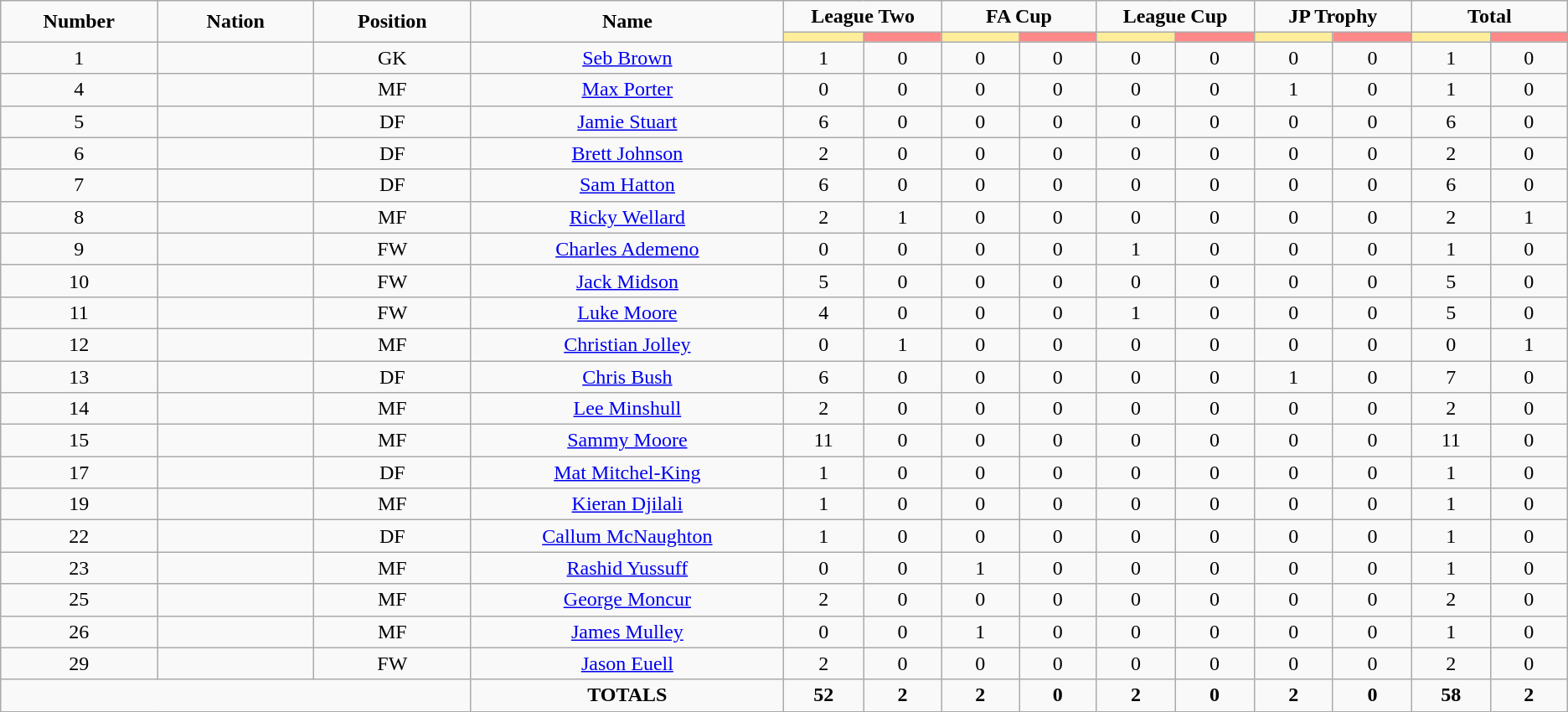<table class="wikitable" style="text-align:center;">
<tr style="text-align:center;">
<td rowspan="2"  style="width:10%; "><strong>Number</strong></td>
<td rowspan="2"  style="width:10%; "><strong>Nation</strong></td>
<td rowspan="2"  style="width:10%; "><strong>Position</strong></td>
<td rowspan="2"  style="width:20%; "><strong>Name</strong></td>
<td colspan="2"><strong>League Two</strong></td>
<td colspan="2"><strong>FA Cup</strong></td>
<td colspan="2"><strong>League Cup</strong></td>
<td colspan="2"><strong>JP Trophy</strong></td>
<td colspan="2"><strong>Total</strong></td>
</tr>
<tr>
<th style="width:60px; background:#fe9;"></th>
<th style="width:60px; background:#ff8888;"></th>
<th style="width:60px; background:#fe9;"></th>
<th style="width:60px; background:#ff8888;"></th>
<th style="width:60px; background:#fe9;"></th>
<th style="width:60px; background:#ff8888;"></th>
<th style="width:60px; background:#fe9;"></th>
<th style="width:60px; background:#ff8888;"></th>
<th style="width:60px; background:#fe9;"></th>
<th style="width:60px; background:#ff8888;"></th>
</tr>
<tr>
<td>1</td>
<td></td>
<td>GK</td>
<td><a href='#'>Seb Brown</a></td>
<td>1</td>
<td>0</td>
<td>0</td>
<td>0</td>
<td>0</td>
<td>0</td>
<td>0</td>
<td>0</td>
<td>1</td>
<td>0</td>
</tr>
<tr>
<td>4</td>
<td></td>
<td>MF</td>
<td><a href='#'>Max Porter</a></td>
<td>0</td>
<td>0</td>
<td>0</td>
<td>0</td>
<td>0</td>
<td>0</td>
<td>1</td>
<td>0</td>
<td>1</td>
<td>0</td>
</tr>
<tr>
<td>5</td>
<td></td>
<td>DF</td>
<td><a href='#'>Jamie Stuart</a></td>
<td>6</td>
<td>0</td>
<td>0</td>
<td>0</td>
<td>0</td>
<td>0</td>
<td>0</td>
<td>0</td>
<td>6</td>
<td>0</td>
</tr>
<tr>
<td>6</td>
<td></td>
<td>DF</td>
<td><a href='#'>Brett Johnson</a></td>
<td>2</td>
<td>0</td>
<td>0</td>
<td>0</td>
<td>0</td>
<td>0</td>
<td>0</td>
<td>0</td>
<td>2</td>
<td>0</td>
</tr>
<tr>
<td>7</td>
<td></td>
<td>DF</td>
<td><a href='#'>Sam Hatton</a></td>
<td>6</td>
<td>0</td>
<td>0</td>
<td>0</td>
<td>0</td>
<td>0</td>
<td>0</td>
<td>0</td>
<td>6</td>
<td>0</td>
</tr>
<tr>
<td>8</td>
<td></td>
<td>MF</td>
<td><a href='#'>Ricky Wellard</a></td>
<td>2</td>
<td>1</td>
<td>0</td>
<td>0</td>
<td>0</td>
<td>0</td>
<td>0</td>
<td>0</td>
<td>2</td>
<td>1</td>
</tr>
<tr>
<td>9</td>
<td></td>
<td>FW</td>
<td><a href='#'>Charles Ademeno</a></td>
<td>0</td>
<td>0</td>
<td>0</td>
<td>0</td>
<td>1</td>
<td>0</td>
<td>0</td>
<td>0</td>
<td>1</td>
<td>0</td>
</tr>
<tr>
<td>10</td>
<td></td>
<td>FW</td>
<td><a href='#'>Jack Midson</a></td>
<td>5</td>
<td>0</td>
<td>0</td>
<td>0</td>
<td>0</td>
<td>0</td>
<td>0</td>
<td>0</td>
<td>5</td>
<td>0</td>
</tr>
<tr>
<td>11</td>
<td></td>
<td>FW</td>
<td><a href='#'>Luke Moore</a></td>
<td>4</td>
<td>0</td>
<td>0</td>
<td>0</td>
<td>1</td>
<td>0</td>
<td>0</td>
<td>0</td>
<td>5</td>
<td>0</td>
</tr>
<tr>
<td>12</td>
<td></td>
<td>MF</td>
<td><a href='#'>Christian Jolley</a></td>
<td>0</td>
<td>1</td>
<td>0</td>
<td>0</td>
<td>0</td>
<td>0</td>
<td>0</td>
<td>0</td>
<td>0</td>
<td>1</td>
</tr>
<tr>
<td>13</td>
<td></td>
<td>DF</td>
<td><a href='#'>Chris Bush</a></td>
<td>6</td>
<td>0</td>
<td>0</td>
<td>0</td>
<td>0</td>
<td>0</td>
<td>1</td>
<td>0</td>
<td>7</td>
<td>0</td>
</tr>
<tr>
<td>14</td>
<td></td>
<td>MF</td>
<td><a href='#'>Lee Minshull</a></td>
<td>2</td>
<td>0</td>
<td>0</td>
<td>0</td>
<td>0</td>
<td>0</td>
<td>0</td>
<td>0</td>
<td>2</td>
<td>0</td>
</tr>
<tr>
<td>15</td>
<td></td>
<td>MF</td>
<td><a href='#'>Sammy Moore</a></td>
<td>11</td>
<td>0</td>
<td>0</td>
<td>0</td>
<td>0</td>
<td>0</td>
<td>0</td>
<td>0</td>
<td>11</td>
<td>0</td>
</tr>
<tr>
<td>17</td>
<td></td>
<td>DF</td>
<td><a href='#'>Mat Mitchel-King</a></td>
<td>1</td>
<td>0</td>
<td>0</td>
<td>0</td>
<td>0</td>
<td>0</td>
<td>0</td>
<td>0</td>
<td>1</td>
<td>0</td>
</tr>
<tr>
<td>19</td>
<td></td>
<td>MF</td>
<td><a href='#'>Kieran Djilali</a></td>
<td>1</td>
<td>0</td>
<td>0</td>
<td>0</td>
<td>0</td>
<td>0</td>
<td>0</td>
<td>0</td>
<td>1</td>
<td>0</td>
</tr>
<tr>
<td>22</td>
<td></td>
<td>DF</td>
<td><a href='#'>Callum McNaughton</a></td>
<td>1</td>
<td>0</td>
<td>0</td>
<td>0</td>
<td>0</td>
<td>0</td>
<td>0</td>
<td>0</td>
<td>1</td>
<td>0</td>
</tr>
<tr>
<td>23</td>
<td></td>
<td>MF</td>
<td><a href='#'>Rashid Yussuff</a></td>
<td>0</td>
<td>0</td>
<td>1</td>
<td>0</td>
<td>0</td>
<td>0</td>
<td>0</td>
<td>0</td>
<td>1</td>
<td>0</td>
</tr>
<tr>
<td>25</td>
<td></td>
<td>MF</td>
<td><a href='#'>George Moncur</a></td>
<td>2</td>
<td>0</td>
<td>0</td>
<td>0</td>
<td>0</td>
<td>0</td>
<td>0</td>
<td>0</td>
<td>2</td>
<td>0</td>
</tr>
<tr>
<td>26</td>
<td></td>
<td>MF</td>
<td><a href='#'>James Mulley</a></td>
<td>0</td>
<td>0</td>
<td>1</td>
<td>0</td>
<td>0</td>
<td>0</td>
<td>0</td>
<td>0</td>
<td>1</td>
<td>0</td>
</tr>
<tr>
<td>29</td>
<td></td>
<td>FW</td>
<td><a href='#'>Jason Euell</a></td>
<td>2</td>
<td>0</td>
<td>0</td>
<td>0</td>
<td>0</td>
<td>0</td>
<td>0</td>
<td>0</td>
<td>2</td>
<td>0</td>
</tr>
<tr>
<td colspan="3"></td>
<td><strong>TOTALS</strong></td>
<td><strong>52</strong></td>
<td><strong>2</strong></td>
<td><strong>2</strong></td>
<td><strong>0</strong></td>
<td><strong>2</strong></td>
<td><strong>0</strong></td>
<td><strong>2</strong></td>
<td><strong>0</strong></td>
<td><strong>58</strong></td>
<td><strong>2</strong></td>
</tr>
</table>
